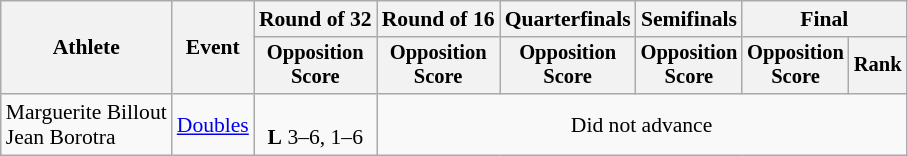<table class=wikitable style="font-size:90%">
<tr>
<th rowspan=2>Athlete</th>
<th rowspan=2>Event</th>
<th>Round of 32</th>
<th>Round of 16</th>
<th>Quarterfinals</th>
<th>Semifinals</th>
<th colspan=2>Final</th>
</tr>
<tr style="font-size:95%">
<th>Opposition<br>Score</th>
<th>Opposition<br>Score</th>
<th>Opposition<br>Score</th>
<th>Opposition<br>Score</th>
<th>Opposition<br>Score</th>
<th>Rank</th>
</tr>
<tr align=center>
<td align=left>Marguerite Billout <br> Jean Borotra</td>
<td align=left><a href='#'>Doubles</a></td>
<td> <br> <strong>L</strong> 3–6, 1–6</td>
<td colspan=5>Did not advance</td>
</tr>
</table>
